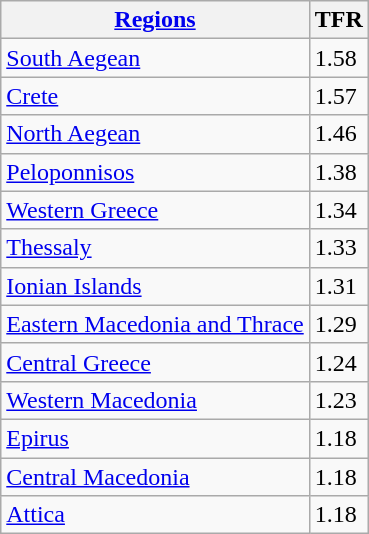<table class="wikitable sortable">
<tr>
<th><a href='#'>Regions</a></th>
<th>TFR</th>
</tr>
<tr>
<td><a href='#'>South Aegean</a></td>
<td>1.58</td>
</tr>
<tr>
<td><a href='#'>Crete</a></td>
<td>1.57</td>
</tr>
<tr>
<td><a href='#'>North Aegean</a></td>
<td>1.46</td>
</tr>
<tr>
<td><a href='#'>Peloponnisos</a></td>
<td>1.38</td>
</tr>
<tr>
<td><a href='#'>Western Greece</a></td>
<td>1.34</td>
</tr>
<tr>
<td><a href='#'>Thessaly</a></td>
<td>1.33</td>
</tr>
<tr>
<td><a href='#'>Ionian Islands</a></td>
<td>1.31</td>
</tr>
<tr>
<td><a href='#'>Eastern Macedonia and Thrace</a></td>
<td>1.29</td>
</tr>
<tr>
<td><a href='#'>Central Greece</a></td>
<td>1.24</td>
</tr>
<tr>
<td><a href='#'>Western Macedonia</a></td>
<td>1.23</td>
</tr>
<tr>
<td><a href='#'>Epirus</a></td>
<td>1.18</td>
</tr>
<tr>
<td><a href='#'>Central Macedonia</a></td>
<td>1.18</td>
</tr>
<tr>
<td><a href='#'>Attica</a></td>
<td>1.18</td>
</tr>
</table>
